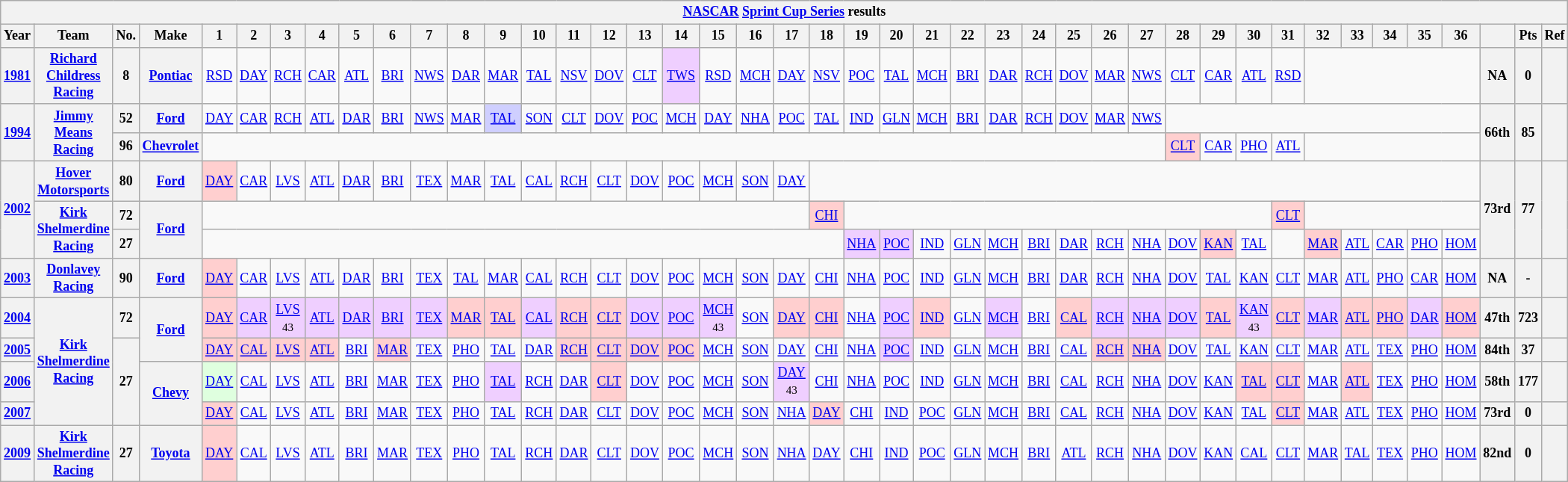<table class="wikitable" style="text-align:center; font-size:75%">
<tr>
<th colspan=45><a href='#'>NASCAR</a> <a href='#'>Sprint Cup Series</a> results</th>
</tr>
<tr>
<th>Year</th>
<th>Team</th>
<th>No.</th>
<th>Make</th>
<th>1</th>
<th>2</th>
<th>3</th>
<th>4</th>
<th>5</th>
<th>6</th>
<th>7</th>
<th>8</th>
<th>9</th>
<th>10</th>
<th>11</th>
<th>12</th>
<th>13</th>
<th>14</th>
<th>15</th>
<th>16</th>
<th>17</th>
<th>18</th>
<th>19</th>
<th>20</th>
<th>21</th>
<th>22</th>
<th>23</th>
<th>24</th>
<th>25</th>
<th>26</th>
<th>27</th>
<th>28</th>
<th>29</th>
<th>30</th>
<th>31</th>
<th>32</th>
<th>33</th>
<th>34</th>
<th>35</th>
<th>36</th>
<th></th>
<th>Pts</th>
<th>Ref</th>
</tr>
<tr>
<th><a href='#'>1981</a></th>
<th><a href='#'>Richard Childress Racing</a></th>
<th>8</th>
<th><a href='#'>Pontiac</a></th>
<td><a href='#'>RSD</a></td>
<td><a href='#'>DAY</a></td>
<td><a href='#'>RCH</a></td>
<td><a href='#'>CAR</a></td>
<td><a href='#'>ATL</a></td>
<td><a href='#'>BRI</a></td>
<td><a href='#'>NWS</a></td>
<td><a href='#'>DAR</a></td>
<td><a href='#'>MAR</a></td>
<td><a href='#'>TAL</a></td>
<td><a href='#'>NSV</a></td>
<td><a href='#'>DOV</a></td>
<td><a href='#'>CLT</a></td>
<td style="background:#EFCFFF;"><a href='#'>TWS</a><br></td>
<td><a href='#'>RSD</a></td>
<td><a href='#'>MCH</a></td>
<td><a href='#'>DAY</a></td>
<td><a href='#'>NSV</a></td>
<td><a href='#'>POC</a></td>
<td><a href='#'>TAL</a></td>
<td><a href='#'>MCH</a></td>
<td><a href='#'>BRI</a></td>
<td><a href='#'>DAR</a></td>
<td><a href='#'>RCH</a></td>
<td><a href='#'>DOV</a></td>
<td><a href='#'>MAR</a></td>
<td><a href='#'>NWS</a></td>
<td><a href='#'>CLT</a></td>
<td><a href='#'>CAR</a></td>
<td><a href='#'>ATL</a></td>
<td><a href='#'>RSD</a></td>
<td colspan=5></td>
<th>NA</th>
<th>0</th>
<th></th>
</tr>
<tr>
<th rowspan=2><a href='#'>1994</a></th>
<th rowspan=2><a href='#'>Jimmy Means Racing</a></th>
<th>52</th>
<th><a href='#'>Ford</a></th>
<td><a href='#'>DAY</a></td>
<td><a href='#'>CAR</a></td>
<td><a href='#'>RCH</a></td>
<td><a href='#'>ATL</a></td>
<td><a href='#'>DAR</a></td>
<td><a href='#'>BRI</a></td>
<td><a href='#'>NWS</a></td>
<td><a href='#'>MAR</a></td>
<td style="background:#CFCFFF;"><a href='#'>TAL</a><br></td>
<td><a href='#'>SON</a></td>
<td><a href='#'>CLT</a></td>
<td><a href='#'>DOV</a></td>
<td><a href='#'>POC</a></td>
<td><a href='#'>MCH</a></td>
<td><a href='#'>DAY</a></td>
<td><a href='#'>NHA</a></td>
<td><a href='#'>POC</a></td>
<td><a href='#'>TAL</a></td>
<td><a href='#'>IND</a></td>
<td><a href='#'>GLN</a></td>
<td><a href='#'>MCH</a></td>
<td><a href='#'>BRI</a></td>
<td><a href='#'>DAR</a></td>
<td><a href='#'>RCH</a></td>
<td><a href='#'>DOV</a></td>
<td><a href='#'>MAR</a></td>
<td><a href='#'>NWS</a></td>
<td colspan=9></td>
<th rowspan=2>66th</th>
<th rowspan=2>85</th>
<th rowspan=2></th>
</tr>
<tr>
<th>96</th>
<th><a href='#'>Chevrolet</a></th>
<td colspan=27></td>
<td style="background:#FFCFCF;"><a href='#'>CLT</a><br></td>
<td><a href='#'>CAR</a></td>
<td><a href='#'>PHO</a></td>
<td><a href='#'>ATL</a></td>
<td colspan=5></td>
</tr>
<tr>
<th rowspan=3><a href='#'>2002</a></th>
<th><a href='#'>Hover Motorsports</a></th>
<th>80</th>
<th><a href='#'>Ford</a></th>
<td style="background:#FFCFCF;"><a href='#'>DAY</a><br></td>
<td><a href='#'>CAR</a></td>
<td><a href='#'>LVS</a></td>
<td><a href='#'>ATL</a></td>
<td><a href='#'>DAR</a></td>
<td><a href='#'>BRI</a></td>
<td><a href='#'>TEX</a></td>
<td><a href='#'>MAR</a></td>
<td><a href='#'>TAL</a></td>
<td><a href='#'>CAL</a></td>
<td><a href='#'>RCH</a></td>
<td><a href='#'>CLT</a></td>
<td><a href='#'>DOV</a></td>
<td><a href='#'>POC</a></td>
<td><a href='#'>MCH</a></td>
<td><a href='#'>SON</a></td>
<td><a href='#'>DAY</a></td>
<td colspan=19></td>
<th rowspan=3>73rd</th>
<th rowspan=3>77</th>
<th rowspan=3></th>
</tr>
<tr>
<th rowspan=2><a href='#'>Kirk Shelmerdine Racing</a></th>
<th>72</th>
<th rowspan=2><a href='#'>Ford</a></th>
<td colspan=17></td>
<td style="background:#FFCFCF;"><a href='#'>CHI</a><br></td>
<td colspan=12></td>
<td style="background:#FFCFCF;"><a href='#'>CLT</a><br></td>
<td colspan=5></td>
</tr>
<tr>
<th>27</th>
<td colspan=18></td>
<td style="background:#EFCFFF;"><a href='#'>NHA</a><br></td>
<td style="background:#EFCFFF;"><a href='#'>POC</a><br></td>
<td><a href='#'>IND</a></td>
<td><a href='#'>GLN</a></td>
<td><a href='#'>MCH</a></td>
<td><a href='#'>BRI</a></td>
<td><a href='#'>DAR</a></td>
<td><a href='#'>RCH</a></td>
<td><a href='#'>NHA</a></td>
<td><a href='#'>DOV</a></td>
<td style="background:#FFCFCF;"><a href='#'>KAN</a><br></td>
<td><a href='#'>TAL</a></td>
<td></td>
<td style="background:#FFCFCF;"><a href='#'>MAR</a><br></td>
<td><a href='#'>ATL</a></td>
<td><a href='#'>CAR</a></td>
<td><a href='#'>PHO</a></td>
<td><a href='#'>HOM</a></td>
</tr>
<tr>
<th><a href='#'>2003</a></th>
<th><a href='#'>Donlavey Racing</a></th>
<th>90</th>
<th><a href='#'>Ford</a></th>
<td style="background:#FFCFCF;"><a href='#'>DAY</a><br></td>
<td><a href='#'>CAR</a></td>
<td><a href='#'>LVS</a></td>
<td><a href='#'>ATL</a></td>
<td><a href='#'>DAR</a></td>
<td><a href='#'>BRI</a></td>
<td><a href='#'>TEX</a></td>
<td><a href='#'>TAL</a></td>
<td><a href='#'>MAR</a></td>
<td><a href='#'>CAL</a></td>
<td><a href='#'>RCH</a></td>
<td><a href='#'>CLT</a></td>
<td><a href='#'>DOV</a></td>
<td><a href='#'>POC</a></td>
<td><a href='#'>MCH</a></td>
<td><a href='#'>SON</a></td>
<td><a href='#'>DAY</a></td>
<td><a href='#'>CHI</a></td>
<td><a href='#'>NHA</a></td>
<td><a href='#'>POC</a></td>
<td><a href='#'>IND</a></td>
<td><a href='#'>GLN</a></td>
<td><a href='#'>MCH</a></td>
<td><a href='#'>BRI</a></td>
<td><a href='#'>DAR</a></td>
<td><a href='#'>RCH</a></td>
<td><a href='#'>NHA</a></td>
<td><a href='#'>DOV</a></td>
<td><a href='#'>TAL</a></td>
<td><a href='#'>KAN</a></td>
<td><a href='#'>CLT</a></td>
<td><a href='#'>MAR</a></td>
<td><a href='#'>ATL</a></td>
<td><a href='#'>PHO</a></td>
<td><a href='#'>CAR</a></td>
<td><a href='#'>HOM</a></td>
<th>NA</th>
<th>-</th>
<th></th>
</tr>
<tr>
<th><a href='#'>2004</a></th>
<th rowspan=4><a href='#'>Kirk Shelmerdine Racing</a></th>
<th>72</th>
<th rowspan=2><a href='#'>Ford</a></th>
<td style="background:#FFCFCF;"><a href='#'>DAY</a><br></td>
<td style="background:#EFCFFF;"><a href='#'>CAR</a><br></td>
<td style="background:#EFCFFF;"><a href='#'>LVS</a><br><small>43</small></td>
<td style="background:#EFCFFF;"><a href='#'>ATL</a><br></td>
<td style="background:#EFCFFF;"><a href='#'>DAR</a><br></td>
<td style="background:#EFCFFF;"><a href='#'>BRI</a><br></td>
<td style="background:#EFCFFF;"><a href='#'>TEX</a><br></td>
<td style="background:#FFCFCF;"><a href='#'>MAR</a><br></td>
<td style="background:#FFCFCF;"><a href='#'>TAL</a><br></td>
<td style="background:#EFCFFF;"><a href='#'>CAL</a><br></td>
<td style="background:#FFCFCF;"><a href='#'>RCH</a><br></td>
<td style="background:#FFCFCF;"><a href='#'>CLT</a><br></td>
<td style="background:#EFCFFF;"><a href='#'>DOV</a><br></td>
<td style="background:#EFCFFF;"><a href='#'>POC</a><br></td>
<td style="background:#EFCFFF;"><a href='#'>MCH</a><br><small>43</small></td>
<td><a href='#'>SON</a></td>
<td style="background:#FFCFCF;"><a href='#'>DAY</a><br></td>
<td style="background:#FFCFCF;"><a href='#'>CHI</a><br></td>
<td><a href='#'>NHA</a></td>
<td style="background:#EFCFFF;"><a href='#'>POC</a><br></td>
<td style="background:#FFCFCF;"><a href='#'>IND</a><br></td>
<td><a href='#'>GLN</a></td>
<td style="background:#EFCFFF;"><a href='#'>MCH</a><br></td>
<td><a href='#'>BRI</a></td>
<td style="background:#FFCFCF;"><a href='#'>CAL</a><br></td>
<td style="background:#EFCFFF;"><a href='#'>RCH</a><br></td>
<td style="background:#EFCFFF;"><a href='#'>NHA</a><br></td>
<td style="background:#EFCFFF;"><a href='#'>DOV</a><br></td>
<td style="background:#FFCFCF;"><a href='#'>TAL</a><br></td>
<td style="background:#EFCFFF;"><a href='#'>KAN</a><br><small>43</small></td>
<td style="background:#FFCFCF;"><a href='#'>CLT</a><br></td>
<td style="background:#EFCFFF;"><a href='#'>MAR</a><br></td>
<td style="background:#FFCFCF;"><a href='#'>ATL</a><br></td>
<td style="background:#FFCFCF;"><a href='#'>PHO</a><br></td>
<td style="background:#EFCFFF;"><a href='#'>DAR</a><br></td>
<td style="background:#FFCFCF;"><a href='#'>HOM</a><br></td>
<th>47th</th>
<th>723</th>
<th></th>
</tr>
<tr>
<th><a href='#'>2005</a></th>
<th rowspan=3>27</th>
<td style="background:#FFCFCF;"><a href='#'>DAY</a><br></td>
<td style="background:#FFCFCF;"><a href='#'>CAL</a><br></td>
<td style="background:#FFCFCF;"><a href='#'>LVS</a><br></td>
<td style="background:#FFCFCF;"><a href='#'>ATL</a><br></td>
<td><a href='#'>BRI</a></td>
<td style="background:#FFCFCF;"><a href='#'>MAR</a><br></td>
<td><a href='#'>TEX</a></td>
<td><a href='#'>PHO</a></td>
<td><a href='#'>TAL</a></td>
<td><a href='#'>DAR</a></td>
<td style="background:#FFCFCF;"><a href='#'>RCH</a><br></td>
<td style="background:#FFCFCF;"><a href='#'>CLT</a><br></td>
<td style="background:#FFCFCF;"><a href='#'>DOV</a><br></td>
<td style="background:#FFCFCF;"><a href='#'>POC</a><br></td>
<td><a href='#'>MCH</a></td>
<td><a href='#'>SON</a></td>
<td><a href='#'>DAY</a></td>
<td><a href='#'>CHI</a></td>
<td><a href='#'>NHA</a></td>
<td style="background:#EFCFFF;"><a href='#'>POC</a><br></td>
<td><a href='#'>IND</a></td>
<td><a href='#'>GLN</a></td>
<td><a href='#'>MCH</a></td>
<td><a href='#'>BRI</a></td>
<td><a href='#'>CAL</a></td>
<td style="background:#FFCFCF;"><a href='#'>RCH</a><br></td>
<td style="background:#FFCFCF;"><a href='#'>NHA</a><br></td>
<td><a href='#'>DOV</a></td>
<td><a href='#'>TAL</a></td>
<td><a href='#'>KAN</a></td>
<td><a href='#'>CLT</a></td>
<td><a href='#'>MAR</a></td>
<td><a href='#'>ATL</a></td>
<td><a href='#'>TEX</a></td>
<td><a href='#'>PHO</a></td>
<td><a href='#'>HOM</a></td>
<th>84th</th>
<th>37</th>
<th></th>
</tr>
<tr>
<th><a href='#'>2006</a></th>
<th rowspan=2><a href='#'>Chevy</a></th>
<td style="background:#DFFFDF;"><a href='#'>DAY</a><br></td>
<td><a href='#'>CAL</a></td>
<td><a href='#'>LVS</a></td>
<td><a href='#'>ATL</a></td>
<td><a href='#'>BRI</a></td>
<td><a href='#'>MAR</a></td>
<td><a href='#'>TEX</a></td>
<td><a href='#'>PHO</a></td>
<td style="background:#EFCFFF;"><a href='#'>TAL</a><br></td>
<td><a href='#'>RCH</a></td>
<td><a href='#'>DAR</a></td>
<td style="background:#FFCFCF;"><a href='#'>CLT</a><br></td>
<td><a href='#'>DOV</a></td>
<td><a href='#'>POC</a></td>
<td><a href='#'>MCH</a></td>
<td><a href='#'>SON</a></td>
<td style="background:#EFCFFF;"><a href='#'>DAY</a><br><small>43</small></td>
<td><a href='#'>CHI</a></td>
<td><a href='#'>NHA</a></td>
<td><a href='#'>POC</a></td>
<td><a href='#'>IND</a></td>
<td><a href='#'>GLN</a></td>
<td><a href='#'>MCH</a></td>
<td><a href='#'>BRI</a></td>
<td><a href='#'>CAL</a></td>
<td><a href='#'>RCH</a></td>
<td><a href='#'>NHA</a></td>
<td><a href='#'>DOV</a></td>
<td><a href='#'>KAN</a></td>
<td style="background:#FFCFCF;"><a href='#'>TAL</a><br></td>
<td style="background:#FFCFCF;"><a href='#'>CLT</a><br></td>
<td><a href='#'>MAR</a></td>
<td style="background:#FFCFCF;"><a href='#'>ATL</a><br></td>
<td><a href='#'>TEX</a></td>
<td><a href='#'>PHO</a></td>
<td><a href='#'>HOM</a></td>
<th>58th</th>
<th>177</th>
<th></th>
</tr>
<tr>
<th><a href='#'>2007</a></th>
<td style="background:#FFCFCF;"><a href='#'>DAY</a><br></td>
<td><a href='#'>CAL</a></td>
<td><a href='#'>LVS</a></td>
<td><a href='#'>ATL</a></td>
<td><a href='#'>BRI</a></td>
<td><a href='#'>MAR</a></td>
<td><a href='#'>TEX</a></td>
<td><a href='#'>PHO</a></td>
<td><a href='#'>TAL</a></td>
<td><a href='#'>RCH</a></td>
<td><a href='#'>DAR</a></td>
<td><a href='#'>CLT</a></td>
<td><a href='#'>DOV</a></td>
<td><a href='#'>POC</a></td>
<td><a href='#'>MCH</a></td>
<td><a href='#'>SON</a></td>
<td><a href='#'>NHA</a></td>
<td style="background:#FFCFCF;"><a href='#'>DAY</a><br></td>
<td><a href='#'>CHI</a></td>
<td><a href='#'>IND</a></td>
<td><a href='#'>POC</a></td>
<td><a href='#'>GLN</a></td>
<td><a href='#'>MCH</a></td>
<td><a href='#'>BRI</a></td>
<td><a href='#'>CAL</a></td>
<td><a href='#'>RCH</a></td>
<td><a href='#'>NHA</a></td>
<td><a href='#'>DOV</a></td>
<td><a href='#'>KAN</a></td>
<td><a href='#'>TAL</a></td>
<td style="background:#FFCFCF;"><a href='#'>CLT</a><br></td>
<td><a href='#'>MAR</a></td>
<td><a href='#'>ATL</a></td>
<td><a href='#'>TEX</a></td>
<td><a href='#'>PHO</a></td>
<td><a href='#'>HOM</a></td>
<th>73rd</th>
<th>0</th>
<th></th>
</tr>
<tr>
<th><a href='#'>2009</a></th>
<th><a href='#'>Kirk Shelmerdine Racing</a></th>
<th>27</th>
<th><a href='#'>Toyota</a></th>
<td style="background:#FFCFCF;"><a href='#'>DAY</a><br></td>
<td><a href='#'>CAL</a></td>
<td><a href='#'>LVS</a></td>
<td><a href='#'>ATL</a></td>
<td><a href='#'>BRI</a></td>
<td><a href='#'>MAR</a></td>
<td><a href='#'>TEX</a></td>
<td><a href='#'>PHO</a></td>
<td><a href='#'>TAL</a></td>
<td><a href='#'>RCH</a></td>
<td><a href='#'>DAR</a></td>
<td><a href='#'>CLT</a></td>
<td><a href='#'>DOV</a></td>
<td><a href='#'>POC</a></td>
<td><a href='#'>MCH</a></td>
<td><a href='#'>SON</a></td>
<td><a href='#'>NHA</a></td>
<td><a href='#'>DAY</a></td>
<td><a href='#'>CHI</a></td>
<td><a href='#'>IND</a></td>
<td><a href='#'>POC</a></td>
<td><a href='#'>GLN</a></td>
<td><a href='#'>MCH</a></td>
<td><a href='#'>BRI</a></td>
<td><a href='#'>ATL</a></td>
<td><a href='#'>RCH</a></td>
<td><a href='#'>NHA</a></td>
<td><a href='#'>DOV</a></td>
<td><a href='#'>KAN</a></td>
<td><a href='#'>CAL</a></td>
<td><a href='#'>CLT</a></td>
<td><a href='#'>MAR</a></td>
<td><a href='#'>TAL</a></td>
<td><a href='#'>TEX</a></td>
<td><a href='#'>PHO</a></td>
<td><a href='#'>HOM</a></td>
<th>82nd</th>
<th>0</th>
<th></th>
</tr>
</table>
